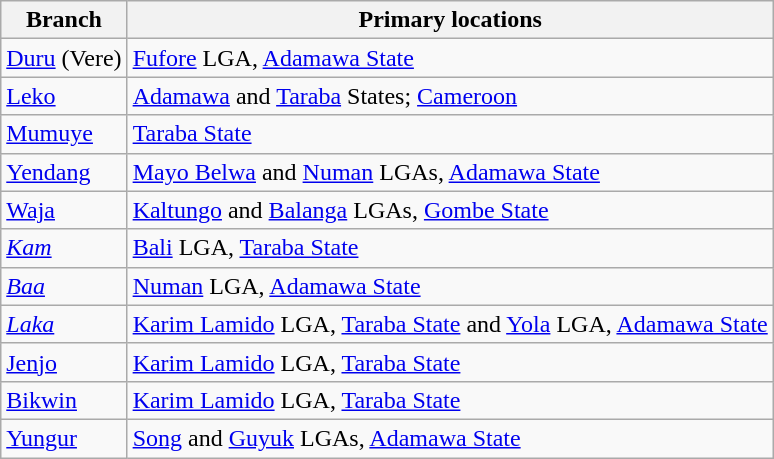<table class="wikitable">
<tr>
<th>Branch</th>
<th>Primary locations</th>
</tr>
<tr>
<td><a href='#'>Duru</a> (Vere)</td>
<td><a href='#'>Fufore</a> LGA, <a href='#'>Adamawa State</a></td>
</tr>
<tr>
<td><a href='#'>Leko</a></td>
<td><a href='#'>Adamawa</a> and <a href='#'>Taraba</a> States; <a href='#'>Cameroon</a></td>
</tr>
<tr>
<td><a href='#'>Mumuye</a></td>
<td><a href='#'>Taraba State</a></td>
</tr>
<tr>
<td><a href='#'>Yendang</a></td>
<td><a href='#'>Mayo Belwa</a> and <a href='#'>Numan</a> LGAs, <a href='#'>Adamawa State</a></td>
</tr>
<tr>
<td><a href='#'>Waja</a></td>
<td><a href='#'>Kaltungo</a> and <a href='#'>Balanga</a> LGAs, <a href='#'>Gombe State</a></td>
</tr>
<tr>
<td><em><a href='#'>Kam</a></em></td>
<td><a href='#'>Bali</a> LGA, <a href='#'>Taraba State</a></td>
</tr>
<tr>
<td><em><a href='#'>Baa</a></em></td>
<td><a href='#'>Numan</a> LGA, <a href='#'>Adamawa State</a></td>
</tr>
<tr>
<td><em><a href='#'>Laka</a></em></td>
<td><a href='#'>Karim Lamido</a> LGA, <a href='#'>Taraba State</a> and <a href='#'>Yola</a> LGA, <a href='#'>Adamawa State</a></td>
</tr>
<tr>
<td><a href='#'>Jenjo</a></td>
<td><a href='#'>Karim Lamido</a> LGA, <a href='#'>Taraba State</a></td>
</tr>
<tr>
<td><a href='#'>Bikwin</a></td>
<td><a href='#'>Karim Lamido</a> LGA, <a href='#'>Taraba State</a></td>
</tr>
<tr>
<td><a href='#'>Yungur</a></td>
<td><a href='#'>Song</a> and <a href='#'>Guyuk</a> LGAs, <a href='#'>Adamawa State</a></td>
</tr>
</table>
